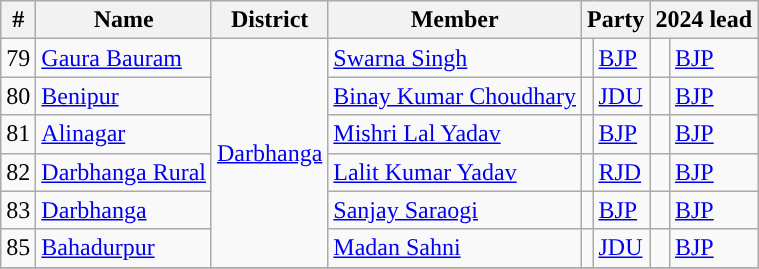<table class="wikitable">
<tr>
<th>#</th>
<th>Name</th>
<th>District</th>
<th>Member</th>
<th colspan="2">Party</th>
<th colspan="2">2024 lead</th>
</tr>
<tr>
<td>79</td>
<td><a href='#'>Gaura Bauram</a></td>
<td rowspan="6"><a href='#'>Darbhanga</a></td>
<td><a href='#'>Swarna Singh</a></td>
<td style="background-color :"></td>
<td><a href='#'>BJP</a></td>
<td style="background-color :"></td>
<td><a href='#'>BJP</a></td>
</tr>
<tr>
<td>80</td>
<td><a href='#'>Benipur</a></td>
<td><a href='#'>Binay Kumar Choudhary</a></td>
<td style="background-color :"></td>
<td><a href='#'>JDU</a></td>
<td style="background-color :"></td>
<td><a href='#'>BJP</a></td>
</tr>
<tr>
<td>81</td>
<td><a href='#'>Alinagar</a></td>
<td><a href='#'>Mishri Lal Yadav</a></td>
<td style="background-color :"></td>
<td><a href='#'>BJP</a></td>
<td style="background-color :"></td>
<td><a href='#'>BJP</a></td>
</tr>
<tr>
<td>82</td>
<td><a href='#'>Darbhanga Rural</a></td>
<td><a href='#'>Lalit Kumar Yadav</a></td>
<td style="background-color :"></td>
<td><a href='#'>RJD</a></td>
<td style="background-color :"></td>
<td><a href='#'>BJP</a></td>
</tr>
<tr>
<td>83</td>
<td><a href='#'>Darbhanga</a></td>
<td><a href='#'>Sanjay Saraogi</a></td>
<td style="background-color :"></td>
<td><a href='#'>BJP</a></td>
<td style="background-color :"></td>
<td><a href='#'>BJP</a></td>
</tr>
<tr>
<td>85</td>
<td><a href='#'>Bahadurpur</a></td>
<td><a href='#'>Madan Sahni</a></td>
<td style="background-color :"></td>
<td><a href='#'>JDU</a></td>
<td style="background-color :"></td>
<td><a href='#'>BJP</a></td>
</tr>
<tr>
</tr>
</table>
